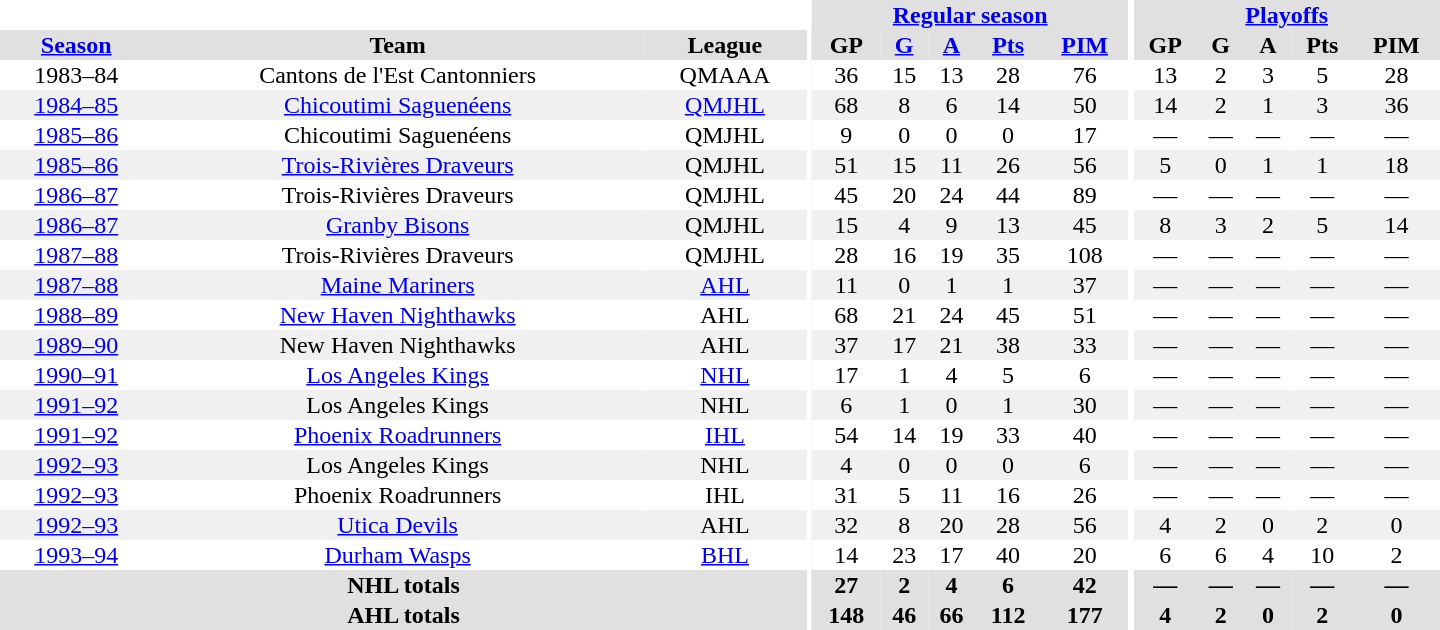<table border="0" cellpadding="1" cellspacing="0" style="text-align:center; width:60em">
<tr bgcolor="#e0e0e0">
<th colspan="3" bgcolor="#ffffff"></th>
<th rowspan="100" bgcolor="#ffffff"></th>
<th colspan="5"><a href='#'>Regular season</a></th>
<th rowspan="100" bgcolor="#ffffff"></th>
<th colspan="5"><a href='#'>Playoffs</a></th>
</tr>
<tr bgcolor="#e0e0e0">
<th><a href='#'>Season</a></th>
<th>Team</th>
<th>League</th>
<th>GP</th>
<th><a href='#'>G</a></th>
<th><a href='#'>A</a></th>
<th><a href='#'>Pts</a></th>
<th><a href='#'>PIM</a></th>
<th>GP</th>
<th>G</th>
<th>A</th>
<th>Pts</th>
<th>PIM</th>
</tr>
<tr>
<td>1983–84</td>
<td>Cantons de l'Est Cantonniers</td>
<td>QMAAA</td>
<td>36</td>
<td>15</td>
<td>13</td>
<td>28</td>
<td>76</td>
<td>13</td>
<td>2</td>
<td>3</td>
<td>5</td>
<td>28</td>
</tr>
<tr bgcolor="#f0f0f0">
<td><a href='#'>1984–85</a></td>
<td><a href='#'>Chicoutimi Saguenéens</a></td>
<td><a href='#'>QMJHL</a></td>
<td>68</td>
<td>8</td>
<td>6</td>
<td>14</td>
<td>50</td>
<td>14</td>
<td>2</td>
<td>1</td>
<td>3</td>
<td>36</td>
</tr>
<tr>
<td><a href='#'>1985–86</a></td>
<td>Chicoutimi Saguenéens</td>
<td>QMJHL</td>
<td>9</td>
<td>0</td>
<td>0</td>
<td>0</td>
<td>17</td>
<td>—</td>
<td>—</td>
<td>—</td>
<td>—</td>
<td>—</td>
</tr>
<tr bgcolor="#f0f0f0">
<td><a href='#'>1985–86</a></td>
<td><a href='#'>Trois-Rivières Draveurs</a></td>
<td>QMJHL</td>
<td>51</td>
<td>15</td>
<td>11</td>
<td>26</td>
<td>56</td>
<td>5</td>
<td>0</td>
<td>1</td>
<td>1</td>
<td>18</td>
</tr>
<tr>
<td><a href='#'>1986–87</a></td>
<td>Trois-Rivières Draveurs</td>
<td>QMJHL</td>
<td>45</td>
<td>20</td>
<td>24</td>
<td>44</td>
<td>89</td>
<td>—</td>
<td>—</td>
<td>—</td>
<td>—</td>
<td>—</td>
</tr>
<tr bgcolor="#f0f0f0">
<td><a href='#'>1986–87</a></td>
<td><a href='#'>Granby Bisons</a></td>
<td>QMJHL</td>
<td>15</td>
<td>4</td>
<td>9</td>
<td>13</td>
<td>45</td>
<td>8</td>
<td>3</td>
<td>2</td>
<td>5</td>
<td>14</td>
</tr>
<tr>
<td><a href='#'>1987–88</a></td>
<td>Trois-Rivières Draveurs</td>
<td>QMJHL</td>
<td>28</td>
<td>16</td>
<td>19</td>
<td>35</td>
<td>108</td>
<td>—</td>
<td>—</td>
<td>—</td>
<td>—</td>
<td>—</td>
</tr>
<tr bgcolor="#f0f0f0">
<td><a href='#'>1987–88</a></td>
<td><a href='#'>Maine Mariners</a></td>
<td><a href='#'>AHL</a></td>
<td>11</td>
<td>0</td>
<td>1</td>
<td>1</td>
<td>37</td>
<td>—</td>
<td>—</td>
<td>—</td>
<td>—</td>
<td>—</td>
</tr>
<tr>
<td><a href='#'>1988–89</a></td>
<td><a href='#'>New Haven Nighthawks</a></td>
<td>AHL</td>
<td>68</td>
<td>21</td>
<td>24</td>
<td>45</td>
<td>51</td>
<td>—</td>
<td>—</td>
<td>—</td>
<td>—</td>
<td>—</td>
</tr>
<tr bgcolor="#f0f0f0">
<td><a href='#'>1989–90</a></td>
<td>New Haven Nighthawks</td>
<td>AHL</td>
<td>37</td>
<td>17</td>
<td>21</td>
<td>38</td>
<td>33</td>
<td>—</td>
<td>—</td>
<td>—</td>
<td>—</td>
<td>—</td>
</tr>
<tr>
<td><a href='#'>1990–91</a></td>
<td><a href='#'>Los Angeles Kings</a></td>
<td><a href='#'>NHL</a></td>
<td>17</td>
<td>1</td>
<td>4</td>
<td>5</td>
<td>6</td>
<td>—</td>
<td>—</td>
<td>—</td>
<td>—</td>
<td>—</td>
</tr>
<tr bgcolor="#f0f0f0">
<td><a href='#'>1991–92</a></td>
<td>Los Angeles Kings</td>
<td>NHL</td>
<td>6</td>
<td>1</td>
<td>0</td>
<td>1</td>
<td>30</td>
<td>—</td>
<td>—</td>
<td>—</td>
<td>—</td>
<td>—</td>
</tr>
<tr>
<td><a href='#'>1991–92</a></td>
<td><a href='#'>Phoenix Roadrunners</a></td>
<td><a href='#'>IHL</a></td>
<td>54</td>
<td>14</td>
<td>19</td>
<td>33</td>
<td>40</td>
<td>—</td>
<td>—</td>
<td>—</td>
<td>—</td>
<td>—</td>
</tr>
<tr bgcolor="#f0f0f0">
<td><a href='#'>1992–93</a></td>
<td>Los Angeles Kings</td>
<td>NHL</td>
<td>4</td>
<td>0</td>
<td>0</td>
<td>0</td>
<td>6</td>
<td>—</td>
<td>—</td>
<td>—</td>
<td>—</td>
<td>—</td>
</tr>
<tr>
<td><a href='#'>1992–93</a></td>
<td>Phoenix Roadrunners</td>
<td>IHL</td>
<td>31</td>
<td>5</td>
<td>11</td>
<td>16</td>
<td>26</td>
<td>—</td>
<td>—</td>
<td>—</td>
<td>—</td>
<td>—</td>
</tr>
<tr bgcolor="#f0f0f0">
<td><a href='#'>1992–93</a></td>
<td><a href='#'>Utica Devils</a></td>
<td>AHL</td>
<td>32</td>
<td>8</td>
<td>20</td>
<td>28</td>
<td>56</td>
<td>4</td>
<td>2</td>
<td>0</td>
<td>2</td>
<td>0</td>
</tr>
<tr>
<td><a href='#'>1993–94</a></td>
<td><a href='#'>Durham Wasps</a></td>
<td><a href='#'>BHL</a></td>
<td>14</td>
<td>23</td>
<td>17</td>
<td>40</td>
<td>20</td>
<td>6</td>
<td>6</td>
<td>4</td>
<td>10</td>
<td>2</td>
</tr>
<tr bgcolor="#e0e0e0">
<th colspan="3">NHL totals</th>
<th>27</th>
<th>2</th>
<th>4</th>
<th>6</th>
<th>42</th>
<th>—</th>
<th>—</th>
<th>—</th>
<th>—</th>
<th>—</th>
</tr>
<tr bgcolor="#e0e0e0">
<th colspan="3">AHL totals</th>
<th>148</th>
<th>46</th>
<th>66</th>
<th>112</th>
<th>177</th>
<th>4</th>
<th>2</th>
<th>0</th>
<th>2</th>
<th>0</th>
</tr>
</table>
